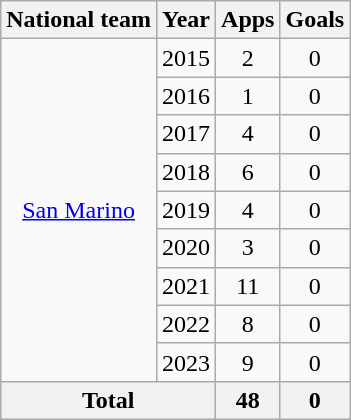<table class="wikitable" style="text-align:center">
<tr>
<th>National team</th>
<th>Year</th>
<th>Apps</th>
<th>Goals</th>
</tr>
<tr>
<td rowspan="9"><a href='#'>San Marino</a></td>
<td>2015</td>
<td>2</td>
<td>0</td>
</tr>
<tr>
<td>2016</td>
<td>1</td>
<td>0</td>
</tr>
<tr>
<td>2017</td>
<td>4</td>
<td>0</td>
</tr>
<tr>
<td>2018</td>
<td>6</td>
<td>0</td>
</tr>
<tr>
<td>2019</td>
<td>4</td>
<td>0</td>
</tr>
<tr>
<td>2020</td>
<td>3</td>
<td>0</td>
</tr>
<tr>
<td>2021</td>
<td>11</td>
<td>0</td>
</tr>
<tr>
<td>2022</td>
<td>8</td>
<td>0</td>
</tr>
<tr>
<td>2023</td>
<td>9</td>
<td>0</td>
</tr>
<tr>
<th colspan="2">Total</th>
<th>48</th>
<th>0</th>
</tr>
</table>
